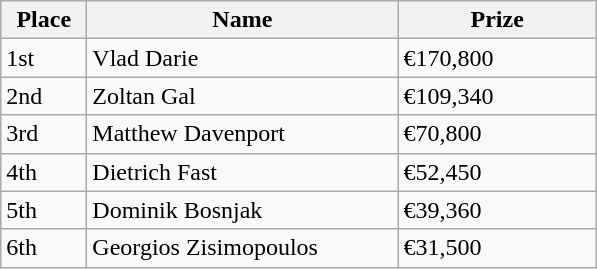<table class="wikitable">
<tr>
<th style="width:50px;">Place</th>
<th style="width:200px;">Name</th>
<th style="width:125px;">Prize</th>
</tr>
<tr>
<td>1st</td>
<td> Vlad Darie</td>
<td>€170,800</td>
</tr>
<tr>
<td>2nd</td>
<td> Zoltan Gal</td>
<td>€109,340</td>
</tr>
<tr>
<td>3rd</td>
<td> Matthew Davenport</td>
<td>€70,800</td>
</tr>
<tr>
<td>4th</td>
<td> Dietrich Fast</td>
<td>€52,450</td>
</tr>
<tr>
<td>5th</td>
<td>  Dominik Bosnjak</td>
<td>€39,360</td>
</tr>
<tr>
<td>6th</td>
<td> Georgios Zisimopoulos</td>
<td>€31,500</td>
</tr>
</table>
